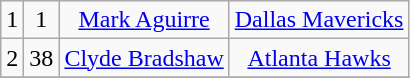<table class="wikitable">
<tr align="center" bgcolor="">
<td>1</td>
<td>1</td>
<td><a href='#'>Mark Aguirre</a></td>
<td><a href='#'>Dallas Mavericks</a></td>
</tr>
<tr align="center" bgcolor="">
<td>2</td>
<td>38</td>
<td><a href='#'>Clyde Bradshaw</a></td>
<td><a href='#'>Atlanta Hawks</a></td>
</tr>
<tr align="center" bgcolor="">
</tr>
</table>
